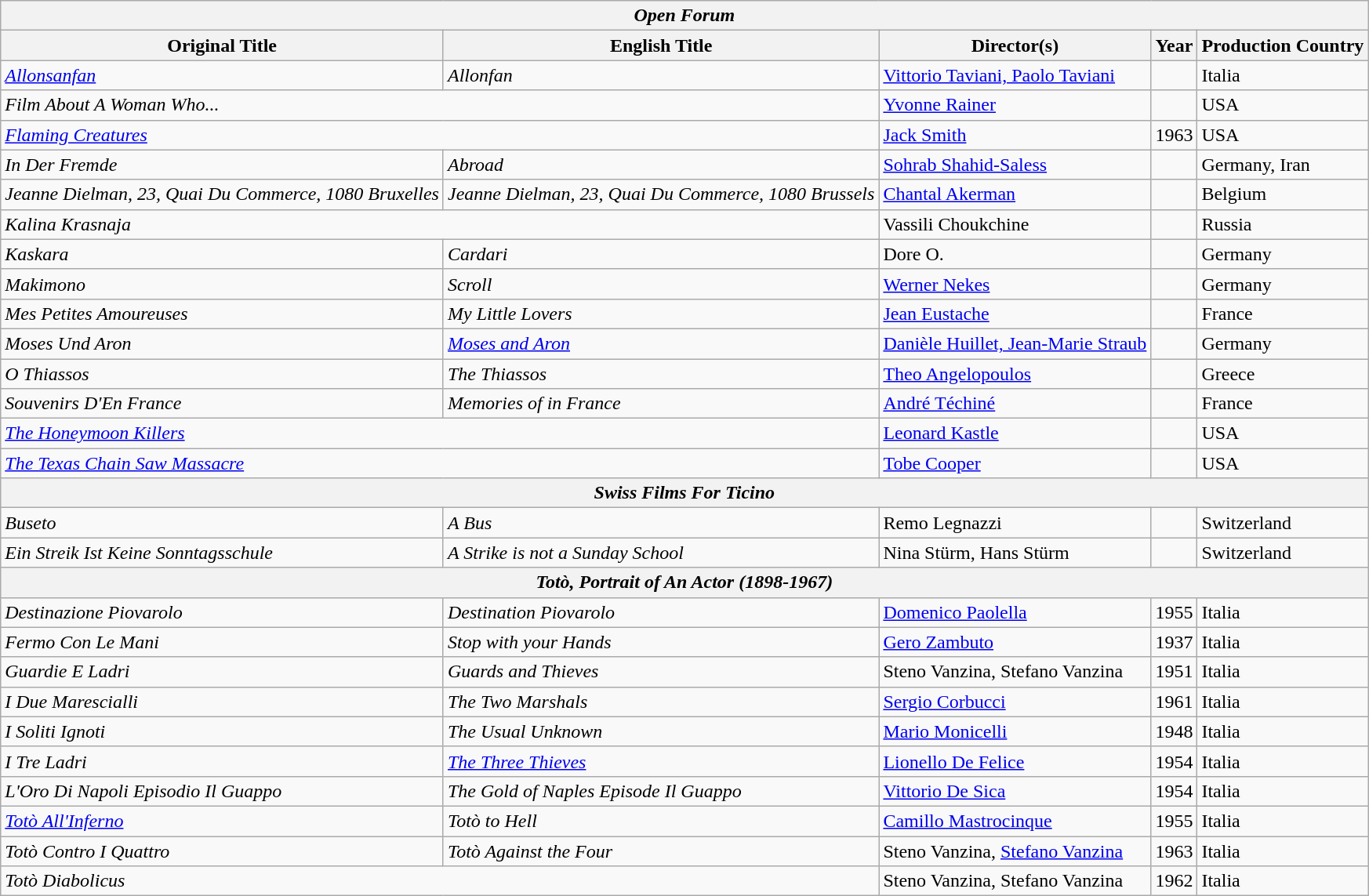<table class="wikitable">
<tr>
<th colspan="5"><em>Open Forum</em></th>
</tr>
<tr>
<th>Original Title</th>
<th>English Title</th>
<th>Director(s)</th>
<th>Year</th>
<th>Production Country</th>
</tr>
<tr>
<td><em><a href='#'>Allonsanfan</a></em></td>
<td><em>Allonfan</em></td>
<td><a href='#'>Vittorio Taviani, Paolo Taviani</a></td>
<td></td>
<td>Italia</td>
</tr>
<tr>
<td colspan="2"><em>Film About A Woman Who...</em></td>
<td><a href='#'>Yvonne Rainer</a></td>
<td></td>
<td>USA</td>
</tr>
<tr>
<td colspan="2"><em><a href='#'>Flaming Creatures</a></em></td>
<td><a href='#'>Jack Smith</a></td>
<td>1963</td>
<td>USA</td>
</tr>
<tr>
<td><em>In Der Fremde</em></td>
<td><em>Abroad</em></td>
<td><a href='#'>Sohrab Shahid-Saless</a></td>
<td></td>
<td>Germany, Iran</td>
</tr>
<tr>
<td><em>Jeanne Dielman, 23, Quai Du Commerce, 1080 Bruxelles</em></td>
<td><em>Jeanne Dielman, 23, Quai Du Commerce, 1080 Brussels</em></td>
<td><a href='#'>Chantal Akerman</a></td>
<td></td>
<td>Belgium</td>
</tr>
<tr>
<td colspan="2"><em>Kalina Krasnaja</em></td>
<td>Vassili Choukchine</td>
<td></td>
<td>Russia</td>
</tr>
<tr>
<td><em>Kaskara</em></td>
<td><em>Cardari</em></td>
<td>Dore O.</td>
<td></td>
<td>Germany</td>
</tr>
<tr>
<td><em>Makimono</em></td>
<td><em>Scroll</em></td>
<td><a href='#'>Werner Nekes</a></td>
<td></td>
<td>Germany</td>
</tr>
<tr>
<td><em>Mes Petites Amoureuses</em></td>
<td><em>My Little Lovers</em></td>
<td><a href='#'>Jean Eustache</a></td>
<td></td>
<td>France</td>
</tr>
<tr>
<td><em>Moses Und Aron</em></td>
<td><em><a href='#'>Moses and Aron</a></em></td>
<td><a href='#'>Danièle Huillet, Jean-Marie Straub</a></td>
<td></td>
<td>Germany</td>
</tr>
<tr>
<td><em>O Thiassos</em></td>
<td><em>The Thiassos</em></td>
<td><a href='#'>Theo Angelopoulos</a></td>
<td></td>
<td>Greece</td>
</tr>
<tr>
<td><em>Souvenirs D'En France</em></td>
<td><em>Memories of in France</em></td>
<td><a href='#'>André Téchiné</a></td>
<td></td>
<td>France</td>
</tr>
<tr>
<td colspan="2"><em><a href='#'>The Honeymoon Killers</a></em></td>
<td><a href='#'>Leonard Kastle</a></td>
<td></td>
<td>USA</td>
</tr>
<tr>
<td colspan="2"><em><a href='#'>The Texas Chain Saw Massacre</a></em></td>
<td><a href='#'>Tobe Cooper</a></td>
<td></td>
<td>USA</td>
</tr>
<tr>
<th colspan="5"><em>Swiss Films For Ticino</em></th>
</tr>
<tr>
<td><em>Buseto</em></td>
<td><em>A Bus</em></td>
<td>Remo Legnazzi</td>
<td></td>
<td>Switzerland</td>
</tr>
<tr>
<td><em>Ein Streik Ist Keine Sonntagsschule</em></td>
<td><em>A Strike is not a Sunday School</em></td>
<td>Nina Stürm, Hans Stürm</td>
<td></td>
<td>Switzerland</td>
</tr>
<tr>
<th colspan="5"><em>Totò, Portrait of An Actor (1898-1967)</em></th>
</tr>
<tr>
<td><em>Destinazione Piovarolo</em></td>
<td><em>Destination Piovarolo</em></td>
<td><a href='#'>Domenico Paolella</a></td>
<td>1955</td>
<td>Italia</td>
</tr>
<tr>
<td><em>Fermo Con Le Mani</em></td>
<td><em>Stop with your Hands</em></td>
<td><a href='#'>Gero Zambuto</a></td>
<td>1937</td>
<td>Italia</td>
</tr>
<tr>
<td><em>Guardie E Ladri</em></td>
<td><em>Guards and Thieves</em></td>
<td>Steno Vanzina, Stefano Vanzina</td>
<td>1951</td>
<td>Italia</td>
</tr>
<tr>
<td><em>I Due Marescialli</em></td>
<td><em>The Two Marshals</em></td>
<td><a href='#'>Sergio Corbucci</a></td>
<td>1961</td>
<td>Italia</td>
</tr>
<tr>
<td><em>I Soliti Ignoti</em></td>
<td><em>The Usual Unknown</em></td>
<td><a href='#'>Mario Monicelli</a></td>
<td>1948</td>
<td>Italia</td>
</tr>
<tr>
<td><em>I Tre Ladri</em></td>
<td><em><a href='#'>The Three Thieves</a></em></td>
<td><a href='#'>Lionello De Felice</a></td>
<td>1954</td>
<td>Italia</td>
</tr>
<tr>
<td><em>L'Oro Di Napoli Episodio Il Guappo</em></td>
<td><em>The Gold of Naples Episode Il Guappo</em></td>
<td><a href='#'>Vittorio De Sica</a></td>
<td>1954</td>
<td>Italia</td>
</tr>
<tr>
<td><em><a href='#'>Totò All'Inferno</a></em></td>
<td><em>Totò to Hell</em></td>
<td><a href='#'>Camillo Mastrocinque</a></td>
<td>1955</td>
<td>Italia</td>
</tr>
<tr>
<td><em>Totò Contro I Quattro</em></td>
<td><em>Totò Against the Four</em></td>
<td>Steno Vanzina, <a href='#'>Stefano Vanzina</a></td>
<td>1963</td>
<td>Italia</td>
</tr>
<tr>
<td colspan="2"><em>Totò Diabolicus</em></td>
<td>Steno Vanzina, Stefano Vanzina</td>
<td>1962</td>
<td>Italia</td>
</tr>
</table>
